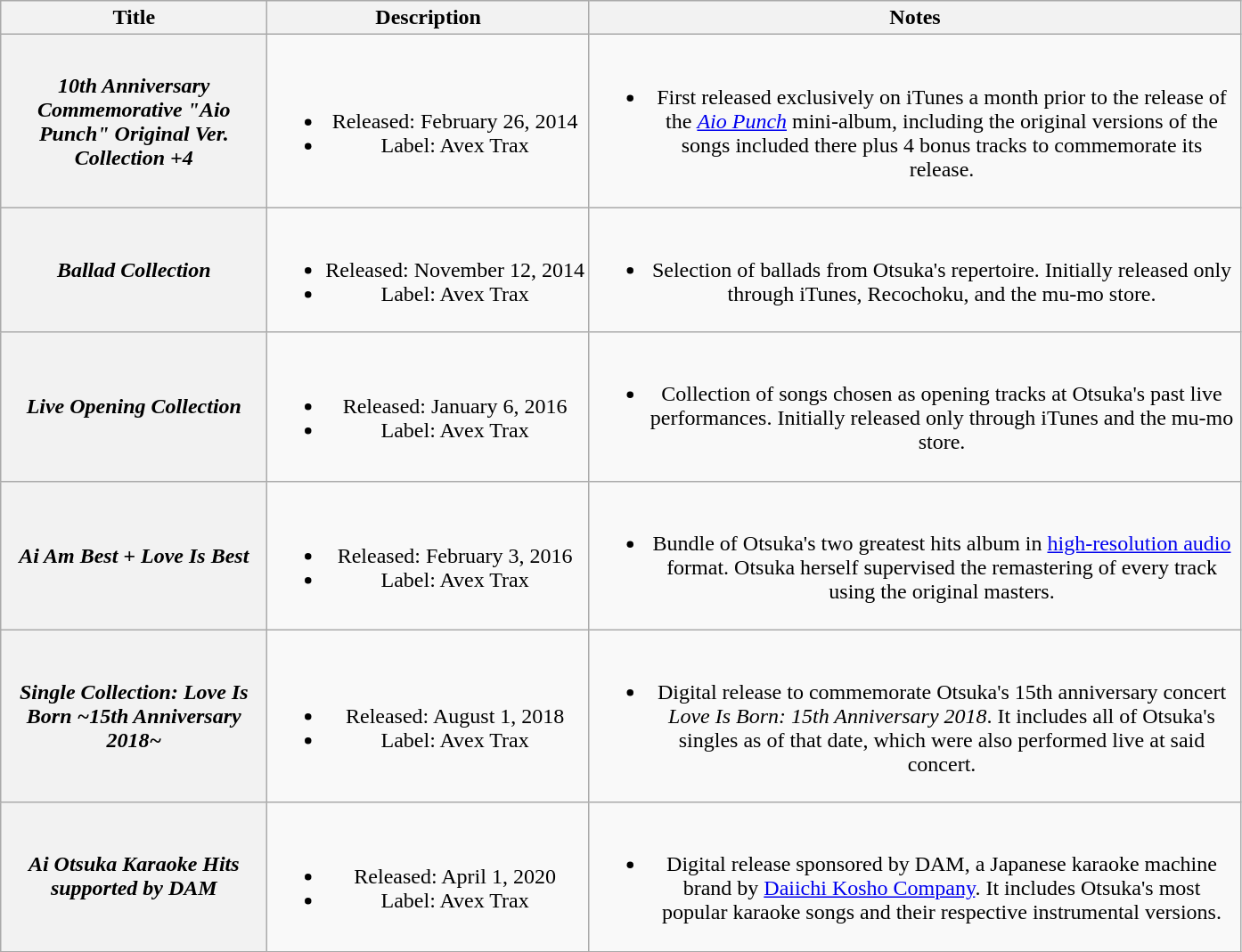<table class="wikitable plainrowheaders" style="text-align:center;">
<tr>
<th scope="col" style="width:12em;">Title</th>
<th scope="col">Description</th>
<th scope="col" style="width:30em;">Notes</th>
</tr>
<tr>
<th scope="row"><em>10th Anniversary Commemorative "Aio Punch" Original Ver. Collection +4</em><br></th>
<td><br><ul><li>Released: February 26, 2014</li><li>Label: Avex Trax</li></ul></td>
<td><br><ul><li>First released exclusively on iTunes a month prior to the release of the <em><a href='#'>Aio Punch</a></em> mini-album, including the original versions of the songs included there plus 4 bonus tracks to commemorate its release.</li></ul></td>
</tr>
<tr>
<th scope="row"><em>Ballad Collection</em></th>
<td><br><ul><li>Released: November 12, 2014</li><li>Label: Avex Trax</li></ul></td>
<td><br><ul><li>Selection of ballads from Otsuka's repertoire. Initially released only through iTunes, Recochoku, and the mu-mo store.</li></ul></td>
</tr>
<tr>
<th scope="row"><em>Live Opening Collection</em></th>
<td><br><ul><li>Released: January 6, 2016</li><li>Label: Avex Trax</li></ul></td>
<td><br><ul><li>Collection of songs chosen as opening tracks at Otsuka's past live performances. Initially released only through iTunes and the mu-mo store.</li></ul></td>
</tr>
<tr>
<th scope="row"><em>Ai Am Best + Love Is Best</em><br></th>
<td><br><ul><li>Released: February 3, 2016</li><li>Label: Avex Trax</li></ul></td>
<td><br><ul><li>Bundle of Otsuka's two greatest hits album in <a href='#'>high-resolution audio</a> format. Otsuka herself supervised the remastering of every track using the original masters.</li></ul></td>
</tr>
<tr>
<th scope="row"><em>Single Collection: Love Is Born ~15th Anniversary 2018~</em></th>
<td><br><ul><li>Released: August 1, 2018</li><li>Label: Avex Trax</li></ul></td>
<td><br><ul><li>Digital release to commemorate Otsuka's 15th anniversary concert <em>Love Is Born: 15th Anniversary 2018</em>. It includes all of Otsuka's singles as of that date, which were also performed live at said concert.</li></ul></td>
</tr>
<tr>
<th scope="row"><em>Ai Otsuka Karaoke Hits supported by DAM</em><br></th>
<td><br><ul><li>Released: April 1, 2020</li><li>Label: Avex Trax</li></ul></td>
<td><br><ul><li>Digital release sponsored by DAM, a Japanese karaoke machine brand by <a href='#'>Daiichi Kosho Company</a>. It includes Otsuka's most popular karaoke songs and their respective instrumental versions.</li></ul></td>
</tr>
<tr>
</tr>
</table>
